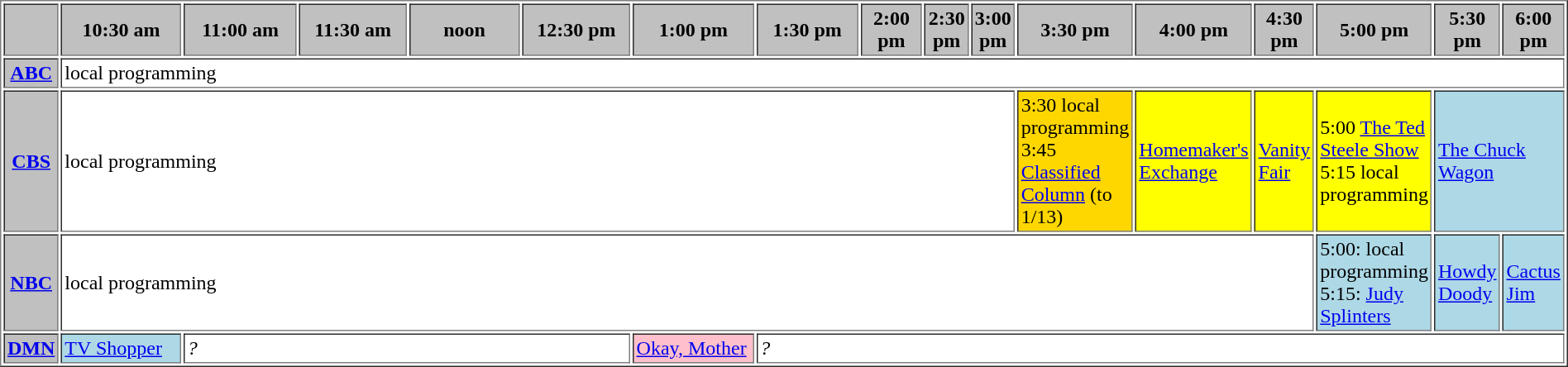<table border="1" cellpadding="2">
<tr>
<th bgcolor="#C0C0C0"> </th>
<th width="13%" bgcolor="#C0C0C0">10:30 am</th>
<th width="14%" bgcolor="#C0C0C0">11:00 am</th>
<th width="13%" bgcolor="#C0C0C0">11:30 am</th>
<th width="14%" bgcolor="#C0C0C0">noon</th>
<th width="13%" bgcolor="#C0C0C0">12:30 pm</th>
<th width="14%" bgcolor="#C0C0C0">1:00 pm</th>
<th width="13%" bgcolor="#C0C0C0">1:30 pm</th>
<th width="14%" bgcolor="#C0C0C0">2:00 pm</th>
<th width="13%" bgcolor="#C0C0C0">2:30 pm</th>
<th width="14%" bgcolor="#C0C0C0">3:00 pm</th>
<th width="13%" bgcolor="#C0C0C0">3:30 pm</th>
<th width="14%" bgcolor="#C0C0C0">4:00 pm</th>
<th width="13%" bgcolor="#C0C0C0">4:30 pm</th>
<th width="14%" bgcolor="#C0C0C0">5:00 pm</th>
<th width="13%" bgcolor="#C0C0C0">5:30 pm</th>
<th width="14%" bgcolor="#C0C0C0">6:00 pm</th>
</tr>
<tr>
<th bgcolor="#C0C0C0"><a href='#'>ABC</a></th>
<td bgcolor="white" colspan="16">local programming</td>
</tr>
<tr>
<th bgcolor="#C0C0C0"><a href='#'>CBS</a></th>
<td bgcolor="white" colspan="10">local programming</td>
<td bgcolor="gold">3:30 local programming<br>3:45 <a href='#'>Classified Column</a> (to 1/13)</td>
<td bgcolor="yellow"><a href='#'>Homemaker's Exchange</a></td>
<td bgcolor="yellow"><a href='#'>Vanity Fair</a></td>
<td bgcolor="yellow">5:00 <a href='#'>The Ted Steele Show</a><br>5:15 local programming</td>
<td bgcolor="lightblue" colspan="2"><a href='#'>The Chuck Wagon</a></td>
</tr>
<tr>
<th bgcolor="#C0C0C0"><a href='#'>NBC</a></th>
<td bgcolor="white" colspan="13">local programming</td>
<td bgcolor="lightblue">5:00: local programming<br>5:15: <a href='#'>Judy Splinters</a></td>
<td bgcolor="lightblue"><a href='#'>Howdy Doody</a></td>
<td bgcolor="lightblue"><a href='#'>Cactus Jim</a></td>
</tr>
<tr>
<th bgcolor="#C0C0C0"><a href='#'>DMN</a></th>
<td bgcolor="lightblue"><a href='#'>TV Shopper</a></td>
<td bgcolor="white" colspan="4"><em>?</em></td>
<td bgcolor="pink"><a href='#'>Okay, Mother</a></td>
<td bgcolor="white" colspan="10"><em>?</em></td>
</tr>
</table>
